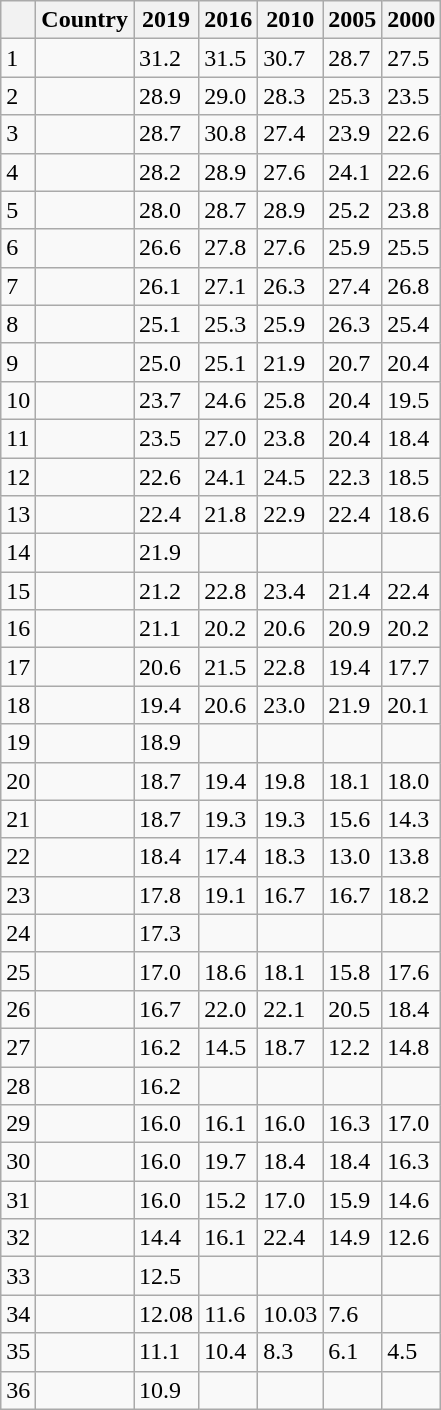<table class="wikitable sortable">
<tr>
<th></th>
<th>Country</th>
<th>2019</th>
<th>2016</th>
<th>2010</th>
<th>2005</th>
<th>2000</th>
</tr>
<tr>
<td>1</td>
<td></td>
<td>31.2</td>
<td>31.5</td>
<td>30.7</td>
<td>28.7</td>
<td>27.5</td>
</tr>
<tr>
<td>2</td>
<td></td>
<td>28.9</td>
<td>29.0</td>
<td>28.3</td>
<td>25.3</td>
<td>23.5</td>
</tr>
<tr>
<td>3</td>
<td></td>
<td>28.7</td>
<td>30.8</td>
<td>27.4</td>
<td>23.9</td>
<td>22.6</td>
</tr>
<tr>
<td>4</td>
<td></td>
<td>28.2</td>
<td>28.9</td>
<td>27.6</td>
<td>24.1</td>
<td>22.6</td>
</tr>
<tr>
<td>5</td>
<td></td>
<td>28.0</td>
<td>28.7</td>
<td>28.9</td>
<td>25.2</td>
<td>23.8</td>
</tr>
<tr>
<td>6</td>
<td></td>
<td>26.6</td>
<td>27.8</td>
<td>27.6</td>
<td>25.9</td>
<td>25.5</td>
</tr>
<tr>
<td>7</td>
<td></td>
<td>26.1</td>
<td>27.1</td>
<td>26.3</td>
<td>27.4</td>
<td>26.8</td>
</tr>
<tr>
<td>8</td>
<td></td>
<td>25.1</td>
<td>25.3</td>
<td>25.9</td>
<td>26.3</td>
<td>25.4</td>
</tr>
<tr>
<td>9</td>
<td></td>
<td>25.0</td>
<td>25.1</td>
<td>21.9</td>
<td>20.7</td>
<td>20.4</td>
</tr>
<tr>
<td>10</td>
<td></td>
<td>23.7</td>
<td>24.6</td>
<td>25.8</td>
<td>20.4</td>
<td>19.5</td>
</tr>
<tr>
<td>11</td>
<td></td>
<td>23.5</td>
<td>27.0</td>
<td>23.8</td>
<td>20.4</td>
<td>18.4</td>
</tr>
<tr>
<td>12</td>
<td></td>
<td>22.6</td>
<td>24.1</td>
<td>24.5</td>
<td>22.3</td>
<td>18.5</td>
</tr>
<tr>
<td>13</td>
<td></td>
<td>22.4</td>
<td>21.8</td>
<td>22.9</td>
<td>22.4</td>
<td>18.6</td>
</tr>
<tr>
<td>14</td>
<td></td>
<td>21.9</td>
<td></td>
<td></td>
<td></td>
<td></td>
</tr>
<tr>
<td>15</td>
<td></td>
<td>21.2</td>
<td>22.8</td>
<td>23.4</td>
<td>21.4</td>
<td>22.4</td>
</tr>
<tr>
<td>16</td>
<td></td>
<td>21.1</td>
<td>20.2</td>
<td>20.6</td>
<td>20.9</td>
<td>20.2</td>
</tr>
<tr>
<td>17</td>
<td></td>
<td>20.6</td>
<td>21.5</td>
<td>22.8</td>
<td>19.4</td>
<td>17.7</td>
</tr>
<tr>
<td>18</td>
<td></td>
<td>19.4</td>
<td>20.6</td>
<td>23.0</td>
<td>21.9</td>
<td>20.1</td>
</tr>
<tr>
<td>19</td>
<td></td>
<td>18.9</td>
<td></td>
<td></td>
<td></td>
<td></td>
</tr>
<tr>
<td>20</td>
<td></td>
<td>18.7</td>
<td>19.4</td>
<td>19.8</td>
<td>18.1</td>
<td>18.0</td>
</tr>
<tr>
<td>21</td>
<td></td>
<td>18.7</td>
<td>19.3</td>
<td>19.3</td>
<td>15.6</td>
<td>14.3</td>
</tr>
<tr>
<td>22</td>
<td></td>
<td>18.4</td>
<td>17.4</td>
<td>18.3</td>
<td>13.0</td>
<td>13.8</td>
</tr>
<tr>
<td>23</td>
<td></td>
<td>17.8</td>
<td>19.1</td>
<td>16.7</td>
<td>16.7</td>
<td>18.2</td>
</tr>
<tr>
<td>24</td>
<td></td>
<td>17.3</td>
<td></td>
<td></td>
<td></td>
<td></td>
</tr>
<tr>
<td>25</td>
<td></td>
<td>17.0</td>
<td>18.6</td>
<td>18.1</td>
<td>15.8</td>
<td>17.6</td>
</tr>
<tr>
<td>26</td>
<td></td>
<td>16.7</td>
<td>22.0</td>
<td>22.1</td>
<td>20.5</td>
<td>18.4</td>
</tr>
<tr>
<td>27</td>
<td></td>
<td>16.2</td>
<td>14.5</td>
<td>18.7</td>
<td>12.2</td>
<td>14.8</td>
</tr>
<tr>
<td>28</td>
<td></td>
<td>16.2</td>
<td></td>
<td></td>
<td></td>
<td></td>
</tr>
<tr>
<td>29</td>
<td></td>
<td>16.0</td>
<td>16.1</td>
<td>16.0</td>
<td>16.3</td>
<td>17.0</td>
</tr>
<tr>
<td>30</td>
<td></td>
<td>16.0</td>
<td>19.7</td>
<td>18.4</td>
<td>18.4</td>
<td>16.3</td>
</tr>
<tr>
<td>31</td>
<td></td>
<td>16.0</td>
<td>15.2</td>
<td>17.0</td>
<td>15.9</td>
<td>14.6</td>
</tr>
<tr>
<td>32</td>
<td></td>
<td>14.4</td>
<td>16.1</td>
<td>22.4</td>
<td>14.9</td>
<td>12.6</td>
</tr>
<tr>
<td>33</td>
<td></td>
<td>12.5</td>
<td></td>
<td></td>
<td></td>
<td></td>
</tr>
<tr>
<td>34</td>
<td></td>
<td>12.08</td>
<td>11.6</td>
<td>10.03</td>
<td>7.6</td>
<td></td>
</tr>
<tr>
<td>35</td>
<td></td>
<td>11.1</td>
<td>10.4</td>
<td>8.3</td>
<td>6.1</td>
<td>4.5</td>
</tr>
<tr>
<td>36</td>
<td></td>
<td>10.9</td>
<td></td>
<td></td>
<td></td>
<td></td>
</tr>
</table>
